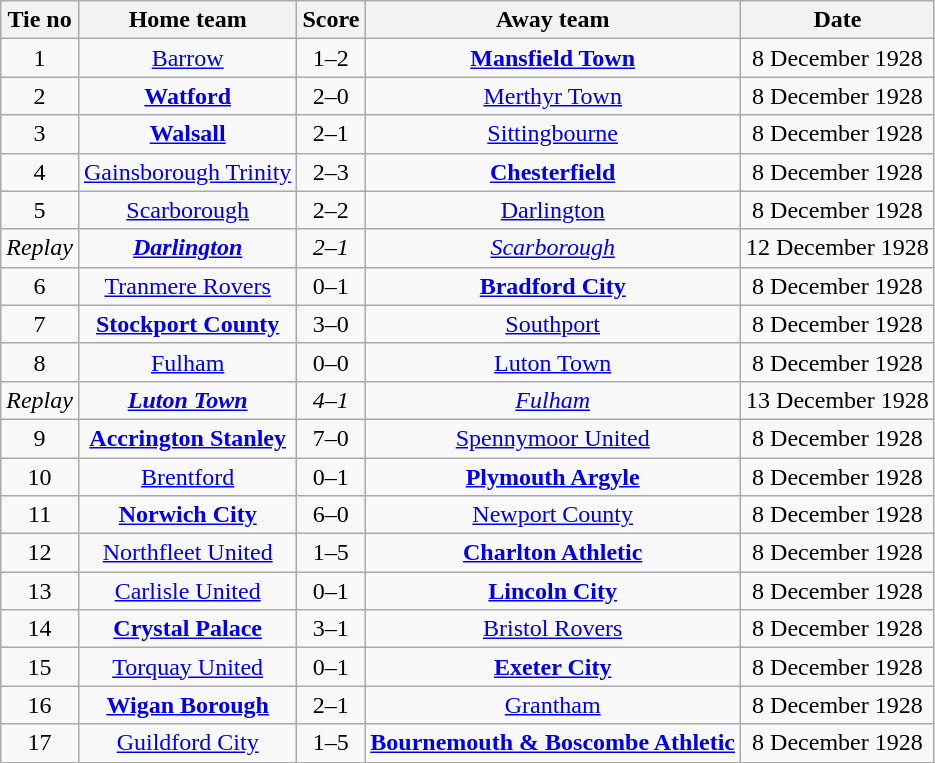<table class="wikitable" style="text-align: center">
<tr>
<th>Tie no</th>
<th>Home team</th>
<th>Score</th>
<th>Away team</th>
<th>Date</th>
</tr>
<tr>
<td>1</td>
<td><a href='#'>Barrow</a></td>
<td>1–2</td>
<td><strong><a href='#'>Mansfield Town</a></strong></td>
<td>8 December 1928</td>
</tr>
<tr>
<td>2</td>
<td><strong><a href='#'>Watford</a></strong></td>
<td>2–0</td>
<td><a href='#'>Merthyr Town</a></td>
<td>8 December 1928</td>
</tr>
<tr>
<td>3</td>
<td><strong><a href='#'>Walsall</a></strong></td>
<td>2–1</td>
<td><a href='#'>Sittingbourne</a></td>
<td>8 December 1928</td>
</tr>
<tr>
<td>4</td>
<td><a href='#'>Gainsborough Trinity</a></td>
<td>2–3</td>
<td><strong><a href='#'>Chesterfield</a></strong></td>
<td>8 December 1928</td>
</tr>
<tr>
<td>5</td>
<td><a href='#'>Scarborough</a></td>
<td>2–2</td>
<td><a href='#'>Darlington</a></td>
<td>8 December 1928</td>
</tr>
<tr>
<td><em>Replay</em></td>
<td><strong><em><a href='#'>Darlington</a></em></strong></td>
<td><em>2–1</em></td>
<td><em><a href='#'>Scarborough</a></em></td>
<td>12 December 1928</td>
</tr>
<tr>
<td>6</td>
<td><a href='#'>Tranmere Rovers</a></td>
<td>0–1</td>
<td><strong><a href='#'>Bradford City</a></strong></td>
<td>8 December 1928</td>
</tr>
<tr>
<td>7</td>
<td><strong><a href='#'>Stockport County</a></strong></td>
<td>3–0</td>
<td><a href='#'>Southport</a></td>
<td>8 December 1928</td>
</tr>
<tr>
<td>8</td>
<td><a href='#'>Fulham</a></td>
<td>0–0</td>
<td><a href='#'>Luton Town</a></td>
<td>8 December 1928</td>
</tr>
<tr>
<td><em>Replay</em></td>
<td><strong><em><a href='#'>Luton Town</a></em></strong></td>
<td><em>4–1</em></td>
<td><em><a href='#'>Fulham</a></em></td>
<td>13 December 1928</td>
</tr>
<tr>
<td>9</td>
<td><strong><a href='#'>Accrington Stanley</a></strong></td>
<td>7–0</td>
<td><a href='#'>Spennymoor United</a></td>
<td>8 December 1928</td>
</tr>
<tr>
<td>10</td>
<td><a href='#'>Brentford</a></td>
<td>0–1</td>
<td><strong><a href='#'>Plymouth Argyle</a></strong></td>
<td>8 December 1928</td>
</tr>
<tr>
<td>11</td>
<td><strong><a href='#'>Norwich City</a></strong></td>
<td>6–0</td>
<td><a href='#'>Newport County</a></td>
<td>8 December 1928</td>
</tr>
<tr>
<td>12</td>
<td><a href='#'>Northfleet United</a></td>
<td>1–5</td>
<td><strong><a href='#'>Charlton Athletic</a></strong></td>
<td>8 December 1928</td>
</tr>
<tr>
<td>13</td>
<td><a href='#'>Carlisle United</a></td>
<td>0–1</td>
<td><strong><a href='#'>Lincoln City</a></strong></td>
<td>8 December 1928</td>
</tr>
<tr>
<td>14</td>
<td><strong><a href='#'>Crystal Palace</a></strong></td>
<td>3–1</td>
<td><a href='#'>Bristol Rovers</a></td>
<td>8 December 1928</td>
</tr>
<tr>
<td>15</td>
<td><a href='#'>Torquay United</a></td>
<td>0–1</td>
<td><strong><a href='#'>Exeter City</a></strong></td>
<td>8 December 1928</td>
</tr>
<tr>
<td>16</td>
<td><strong><a href='#'>Wigan Borough</a></strong></td>
<td>2–1</td>
<td><a href='#'>Grantham</a></td>
<td>8 December 1928</td>
</tr>
<tr>
<td>17</td>
<td><a href='#'>Guildford City</a></td>
<td>1–5</td>
<td><strong><a href='#'>Bournemouth & Boscombe Athletic</a></strong></td>
<td>8 December 1928</td>
</tr>
<tr>
</tr>
</table>
